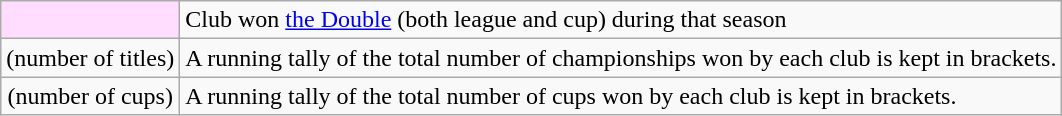<table class="wikitable">
<tr>
<td bgcolor="#FFDDFF" align="center"><sup></sup></td>
<td>Club won <a href='#'>the Double</a> (both league and cup) during that season</td>
</tr>
<tr>
<td align="center">(number of titles)</td>
<td>A running tally of the total number of championships won by each club is kept in brackets.</td>
</tr>
<tr>
<td align="center">(number of cups)</td>
<td>A running tally of the total number of cups won by each club is kept in brackets.</td>
</tr>
</table>
